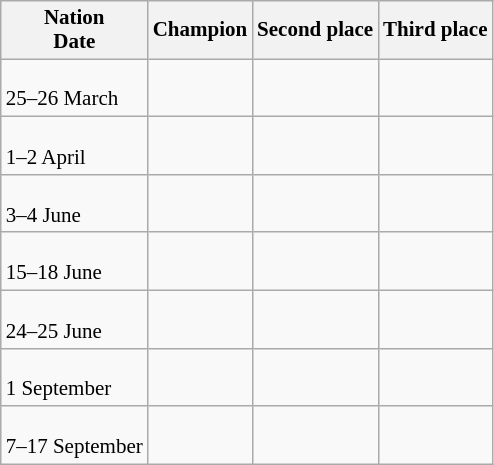<table class=wikitable style="font-size:14px">
<tr>
<th>Nation <br> Date</th>
<th>Champion</th>
<th>Second place</th>
<th>Third place</th>
</tr>
<tr>
<td rowspan=> <br> 25–26 March</td>
<td><br></td>
<td><br></td>
<td><br></td>
</tr>
<tr>
<td rowspan=> <br> 1–2 April</td>
<td><br></td>
<td><br></td>
<td><br></td>
</tr>
<tr>
<td rowspan=> <br> 3–4 June</td>
<td><br></td>
<td><br></td>
<td><br></td>
</tr>
<tr>
<td rowspan=> <br> 15–18 June</td>
<td><br></td>
<td><br></td>
<td><br></td>
</tr>
<tr>
<td rowspan=> <br> 24–25 June</td>
<td><br></td>
<td><br></td>
<td><br></td>
</tr>
<tr>
<td rowspan=> <br> 1 September</td>
<td><br></td>
<td><br></td>
<td><br></td>
</tr>
<tr>
<td rowspan=> <br> 7–17 September</td>
<td><br></td>
<td><br></td>
<td><br></td>
</tr>
</table>
